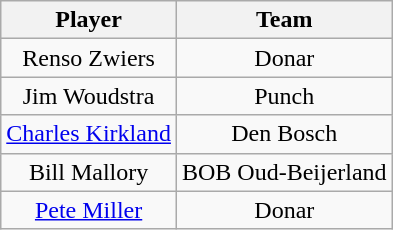<table class="wikitable" style="text-align:center;">
<tr>
<th>Player</th>
<th>Team</th>
</tr>
<tr>
<td>Renso Zwiers</td>
<td>Donar</td>
</tr>
<tr>
<td>Jim Woudstra</td>
<td>Punch</td>
</tr>
<tr>
<td><a href='#'>Charles Kirkland</a></td>
<td>Den Bosch</td>
</tr>
<tr>
<td>Bill Mallory</td>
<td>BOB Oud-Beijerland</td>
</tr>
<tr>
<td><a href='#'>Pete Miller</a></td>
<td>Donar</td>
</tr>
</table>
